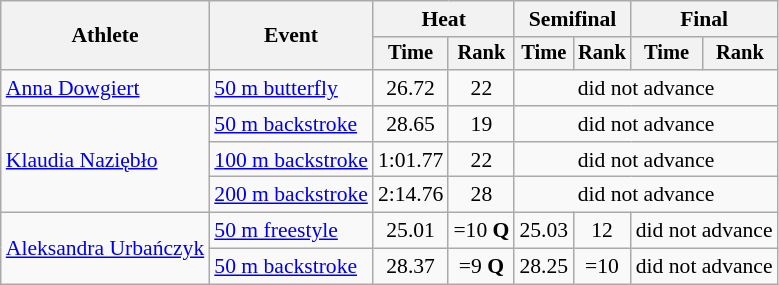<table class=wikitable style="font-size:90%">
<tr>
<th rowspan="2">Athlete</th>
<th rowspan="2">Event</th>
<th colspan="2">Heat</th>
<th colspan="2">Semifinal</th>
<th colspan="2">Final</th>
</tr>
<tr style="font-size:95%">
<th>Time</th>
<th>Rank</th>
<th>Time</th>
<th>Rank</th>
<th>Time</th>
<th>Rank</th>
</tr>
<tr align=center>
<td align=left><a href='#'>Anna Dowgiert</a></td>
<td align=left><a href='#'>50 m butterfly</a></td>
<td>26.72</td>
<td>22</td>
<td colspan=4>did not advance</td>
</tr>
<tr align=center>
<td align=left rowspan=3><a href='#'>Klaudia Naziębło</a></td>
<td align=left><a href='#'>50 m backstroke</a></td>
<td>28.65</td>
<td>19</td>
<td colspan=4>did not advance</td>
</tr>
<tr align=center>
<td align=left><a href='#'>100 m backstroke</a></td>
<td>1:01.77</td>
<td>22</td>
<td colspan=4>did not advance</td>
</tr>
<tr align=center>
<td align=left><a href='#'>200 m backstroke</a></td>
<td>2:14.76</td>
<td>28</td>
<td colspan=4>did not advance</td>
</tr>
<tr align=center>
<td align=left rowspan=2><a href='#'>Aleksandra Urbańczyk</a></td>
<td align=left><a href='#'>50 m freestyle</a></td>
<td>25.01</td>
<td>=10 <strong>Q</strong></td>
<td>25.03</td>
<td>12</td>
<td colspan=2>did not advance</td>
</tr>
<tr align=center>
<td align=left><a href='#'>50 m backstroke</a></td>
<td>28.37</td>
<td>=9 <strong>Q</strong></td>
<td>28.25</td>
<td>=10</td>
<td colspan=2>did not advance</td>
</tr>
</table>
